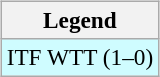<table>
<tr valign=top>
<td><br><table class=wikitable style=font-size:97%>
<tr>
<th>Legend</th>
</tr>
<tr bgcolor=cffcff>
<td>ITF WTT (1–0)</td>
</tr>
</table>
</td>
<td></td>
</tr>
</table>
